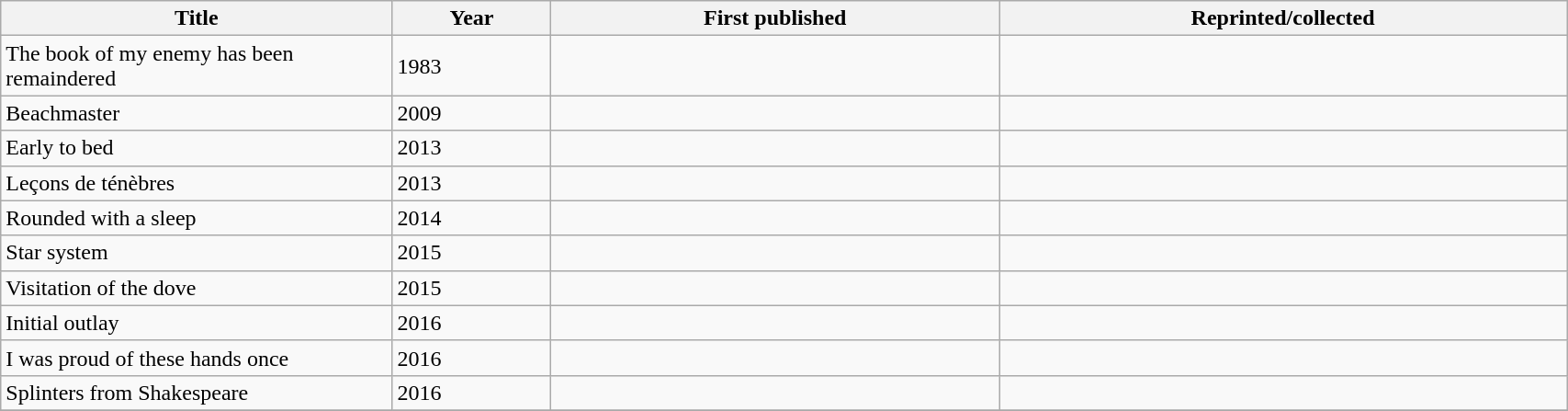<table class='wikitable sortable' width='90%'>
<tr>
<th width=25%>Title</th>
<th>Year</th>
<th>First published</th>
<th>Reprinted/collected</th>
</tr>
<tr>
<td data-sort-value="Book of my enemy has been remaindered">The book of my enemy has been remaindered</td>
<td>1983</td>
<td></td>
<td></td>
</tr>
<tr>
<td>Beachmaster</td>
<td>2009</td>
<td></td>
<td></td>
</tr>
<tr>
<td>Early to bed</td>
<td>2013</td>
<td></td>
<td></td>
</tr>
<tr>
<td>Leçons de ténèbres</td>
<td>2013</td>
<td></td>
<td></td>
</tr>
<tr>
<td>Rounded with a sleep</td>
<td>2014</td>
<td></td>
<td></td>
</tr>
<tr>
<td>Star system</td>
<td>2015</td>
<td></td>
<td></td>
</tr>
<tr>
<td>Visitation of the dove</td>
<td>2015</td>
<td></td>
<td></td>
</tr>
<tr>
<td>Initial outlay</td>
<td>2016</td>
<td></td>
<td></td>
</tr>
<tr>
<td>I was proud of these hands once</td>
<td>2016</td>
<td></td>
<td></td>
</tr>
<tr>
<td>Splinters from Shakespeare</td>
<td>2016</td>
<td></td>
<td></td>
</tr>
<tr>
</tr>
</table>
